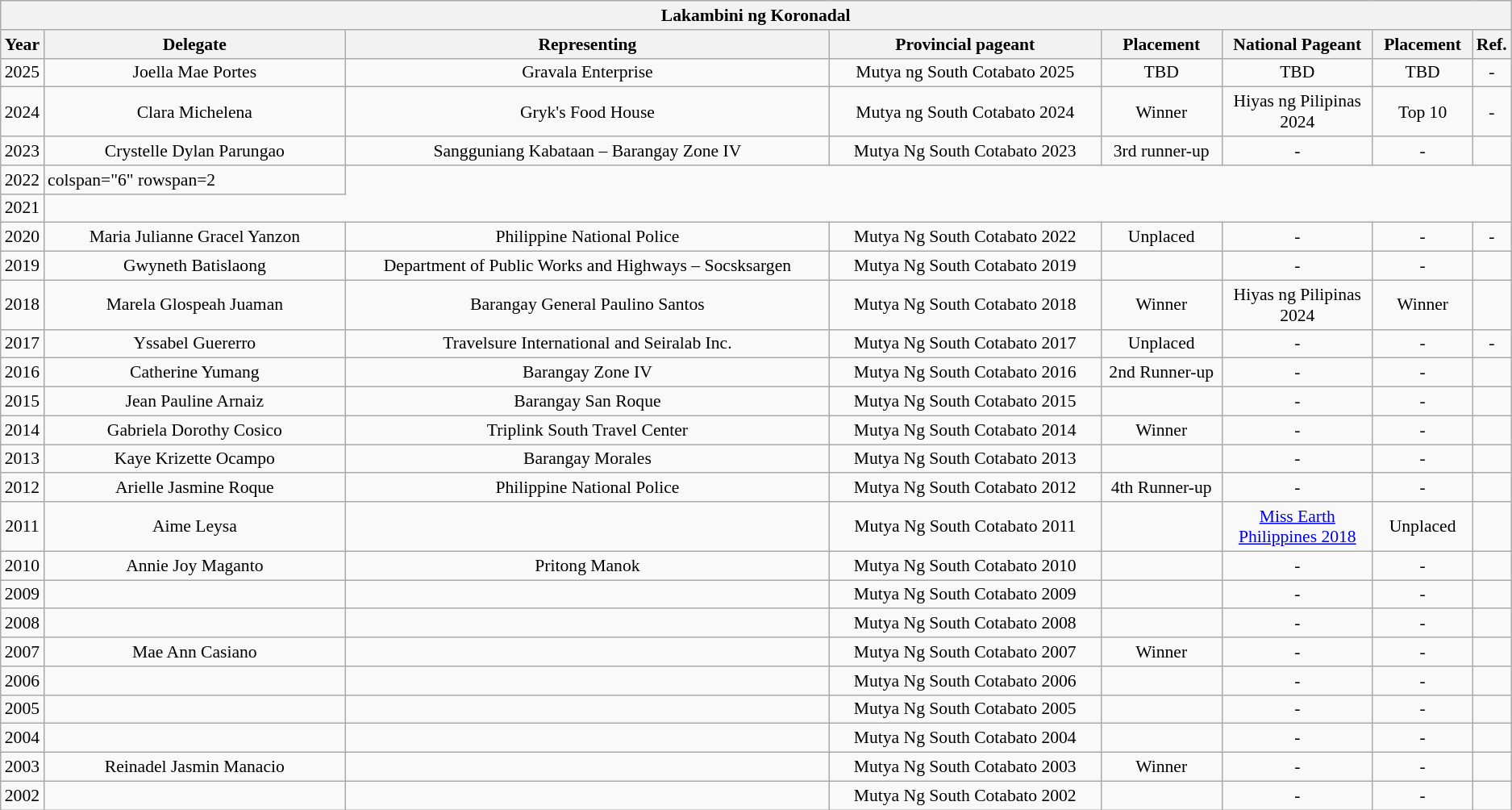<table class="wikitable sortable wiki table" border="3" cellpadding="3" cellspacing="0" style="margin: 0 1em 0 0;  border: 1px #aaa solid; font-size: 90%;">
<tr>
<th colspan="8">Lakambini ng Koronadal</th>
</tr>
<tr>
<th width="0.5%">Year</th>
<th width="20%">Delegate</th>
<th width10%>Representing</th>
<th width="18%">Provincial pageant</th>
<th width="8%">Placement</th>
<th width="10%">National Pageant</th>
<th>Placement</th>
<th width="1%">Ref.</th>
</tr>
<tr>
<td align="center">2025</td>
<td align="center">Joella Mae Portes</td>
<td align="center">Gravala Enterprise</td>
<td align="center">Mutya ng South Cotabato 2025</td>
<td align="center">TBD</td>
<td align="center">TBD</td>
<td align="center">TBD</td>
<td align="center">-</td>
</tr>
<tr>
<td align="center">2024</td>
<td align="center">Clara Michelena</td>
<td align="center">Gryk's Food House</td>
<td align="center">Mutya ng South Cotabato 2024</td>
<td align="center">Winner</td>
<td align="center">Hiyas ng Pilipinas 2024</td>
<td align="center">Top 10</td>
<td align="center">-</td>
</tr>
<tr>
<td align="center">2023</td>
<td align="center">Crystelle Dylan Parungao</td>
<td align="center">Sangguniang Kabataan – Barangay Zone IV</td>
<td align="center">Mutya Ng South Cotabato 2023</td>
<td align="center">3rd runner-up</td>
<td align="center">-</td>
<td align="center">-</td>
<td align="center"></td>
</tr>
<tr>
<td align="center">2022</td>
<td>colspan="6" rowspan=2 </td>
</tr>
<tr>
<td align="center">2021</td>
</tr>
<tr>
<td align="center">2020</td>
<td align="center">Maria Julianne Gracel Yanzon</td>
<td align="center">Philippine National Police</td>
<td align="center">Mutya Ng South Cotabato 2022</td>
<td align="center">Unplaced</td>
<td align="center">-</td>
<td align="center">-</td>
<td align="center">-</td>
</tr>
<tr>
<td align="center">2019</td>
<td align="center">Gwyneth Batislaong</td>
<td align="center">Department of Public Works and Highways – Socsksargen</td>
<td align="center">Mutya Ng South Cotabato 2019</td>
<td align="center"></td>
<td align="center">-</td>
<td align="center">-</td>
<td align="center"></td>
</tr>
<tr>
<td align="center">2018</td>
<td align="center">Marela Glospeah Juaman</td>
<td align="center">Barangay General Paulino Santos</td>
<td align="center">Mutya Ng South Cotabato 2018</td>
<td align="center">Winner</td>
<td align="center">Hiyas ng Pilipinas 2024</td>
<td align="center">Winner</td>
<td align="center"></td>
</tr>
<tr>
<td align="center">2017</td>
<td align="center">Yssabel Guererro</td>
<td align="center">Travelsure International and Seiralab Inc.</td>
<td align="center">Mutya Ng South Cotabato 2017</td>
<td align="center">Unplaced</td>
<td align="center">-</td>
<td align="center">-</td>
<td align="center">-</td>
</tr>
<tr>
<td align="center">2016</td>
<td align="center">Catherine Yumang</td>
<td align="center">Barangay Zone IV</td>
<td align="center">Mutya Ng South Cotabato 2016</td>
<td align="center">2nd Runner-up</td>
<td align="center">-</td>
<td align="center">-</td>
<td align="center"></td>
</tr>
<tr>
<td align="center">2015</td>
<td align="center">Jean Pauline Arnaiz</td>
<td align="center">Barangay San Roque</td>
<td align="center">Mutya Ng South Cotabato 2015</td>
<td align="center"></td>
<td align="center">-</td>
<td align="center">-</td>
<td align="center"></td>
</tr>
<tr>
<td align="center">2014</td>
<td align="center">Gabriela Dorothy Cosico</td>
<td align="center">Triplink South Travel Center</td>
<td align="center">Mutya Ng South Cotabato 2014</td>
<td align="center">Winner</td>
<td align="center">-</td>
<td align="center">-</td>
<td align="center"></td>
</tr>
<tr>
<td align="center">2013</td>
<td align="center">Kaye Krizette Ocampo</td>
<td align="center">Barangay Morales</td>
<td align="center">Mutya Ng South Cotabato 2013</td>
<td align="center"></td>
<td align="center">-</td>
<td align="center">-</td>
<td align="center"></td>
</tr>
<tr>
<td align="center">2012</td>
<td align="center">Arielle Jasmine Roque</td>
<td align="center">Philippine National Police</td>
<td align="center">Mutya Ng South Cotabato 2012</td>
<td align="center">4th Runner-up</td>
<td align="center">-</td>
<td align="center">-</td>
<td align="center"></td>
</tr>
<tr>
<td align="center">2011</td>
<td align="center">Aime Leysa</td>
<td align="center"></td>
<td align="center">Mutya Ng South Cotabato 2011</td>
<td align="center"></td>
<td align="center"><a href='#'>Miss Earth Philippines 2018</a></td>
<td align="center">Unplaced</td>
<td align="center"></td>
</tr>
<tr>
<td align="center">2010</td>
<td align="center">Annie Joy Maganto</td>
<td align="center">Pritong Manok</td>
<td align="center">Mutya Ng South Cotabato 2010</td>
<td align="center"></td>
<td align="center">-</td>
<td align="center">-</td>
<td align="center"></td>
</tr>
<tr>
<td align="center">2009</td>
<td align="center"></td>
<td align="center"></td>
<td align="center">Mutya Ng South Cotabato 2009</td>
<td align="center"></td>
<td align="center">-</td>
<td align="center">-</td>
<td align="center"></td>
</tr>
<tr>
<td align="center">2008</td>
<td align="center"></td>
<td align="center"></td>
<td align="center">Mutya Ng South Cotabato 2008</td>
<td align="center"></td>
<td align="center">-</td>
<td align="center">-</td>
<td align="center"></td>
</tr>
<tr>
<td align="center">2007</td>
<td align="center">Mae Ann Casiano</td>
<td align="center"></td>
<td align="center">Mutya Ng South Cotabato 2007</td>
<td align="center">Winner</td>
<td align="center">-</td>
<td align="center">-</td>
<td align="center"></td>
</tr>
<tr>
<td align="center">2006</td>
<td align="center"></td>
<td align="center"></td>
<td align="center">Mutya Ng South Cotabato 2006</td>
<td align="center"></td>
<td align="center">-</td>
<td align="center">-</td>
<td align="center"></td>
</tr>
<tr>
<td align="center">2005</td>
<td align="center"></td>
<td align="center"></td>
<td align="center">Mutya Ng South Cotabato 2005</td>
<td align="center"></td>
<td align="center">-</td>
<td align="center">-</td>
<td align="center"></td>
</tr>
<tr>
<td align="center">2004</td>
<td align="center"></td>
<td align="center"></td>
<td align="center">Mutya Ng South Cotabato 2004</td>
<td align="center"></td>
<td align="center">-</td>
<td align="center">-</td>
<td align="center"></td>
</tr>
<tr>
<td align="center">2003</td>
<td align="center">Reinadel Jasmin Manacio</td>
<td align="center"></td>
<td align="center">Mutya Ng South Cotabato 2003</td>
<td align="center">Winner</td>
<td align="center">-</td>
<td align="center">-</td>
<td align="center"></td>
</tr>
<tr>
<td align="center">2002</td>
<td align="center"></td>
<td align="center"></td>
<td align="center">Mutya Ng South Cotabato 2002</td>
<td align="center"></td>
<td align="center">-</td>
<td align="center">-</td>
<td align="center"></td>
</tr>
</table>
